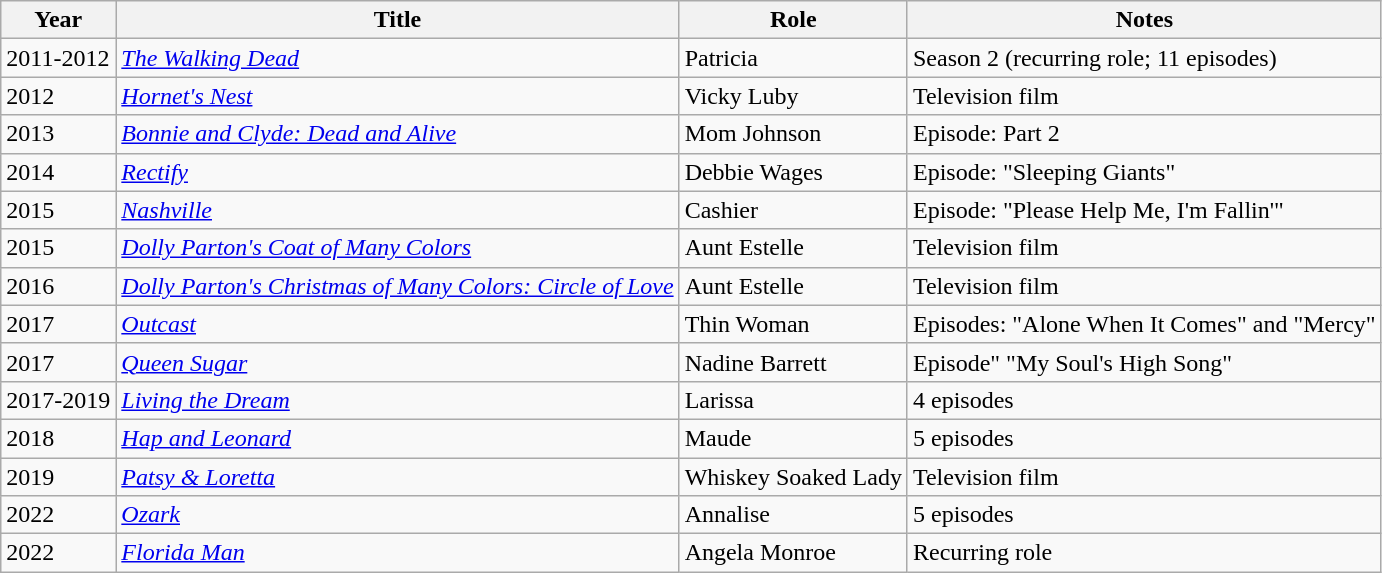<table class="wikitable sortable">
<tr>
<th>Year</th>
<th>Title</th>
<th>Role</th>
<th>Notes</th>
</tr>
<tr>
<td>2011-2012</td>
<td><em><a href='#'>The Walking Dead</a></em></td>
<td>Patricia</td>
<td>Season 2 (recurring role; 11 episodes)</td>
</tr>
<tr>
<td>2012</td>
<td><em><a href='#'>Hornet's Nest</a></em></td>
<td>Vicky Luby</td>
<td>Television film</td>
</tr>
<tr>
<td>2013</td>
<td><em><a href='#'>Bonnie and Clyde: Dead and Alive</a></em></td>
<td>Mom Johnson</td>
<td>Episode: Part 2</td>
</tr>
<tr>
<td>2014</td>
<td><em><a href='#'>Rectify</a></em></td>
<td>Debbie Wages</td>
<td>Episode: "Sleeping Giants"</td>
</tr>
<tr>
<td>2015</td>
<td><em><a href='#'>Nashville</a></em></td>
<td>Cashier</td>
<td>Episode: "Please Help Me, I'm Fallin'"</td>
</tr>
<tr>
<td>2015</td>
<td><em><a href='#'>Dolly Parton's Coat of Many Colors</a></em></td>
<td>Aunt Estelle</td>
<td>Television film</td>
</tr>
<tr>
<td>2016</td>
<td><em><a href='#'>Dolly Parton's Christmas of Many Colors: Circle of Love</a></em></td>
<td>Aunt Estelle</td>
<td>Television film</td>
</tr>
<tr>
<td>2017</td>
<td><em><a href='#'>Outcast</a> </em></td>
<td>Thin Woman</td>
<td>Episodes: "Alone When It Comes" and "Mercy"</td>
</tr>
<tr>
<td>2017</td>
<td><em><a href='#'>Queen Sugar</a></em></td>
<td>Nadine Barrett</td>
<td>Episode" "My Soul's High Song"</td>
</tr>
<tr>
<td>2017-2019</td>
<td><em><a href='#'>Living the Dream</a></em></td>
<td>Larissa</td>
<td>4 episodes</td>
</tr>
<tr>
<td>2018</td>
<td><em><a href='#'>Hap and Leonard</a></em></td>
<td>Maude</td>
<td>5 episodes</td>
</tr>
<tr>
<td>2019</td>
<td><em><a href='#'>Patsy & Loretta</a></em></td>
<td>Whiskey Soaked Lady</td>
<td>Television film</td>
</tr>
<tr>
<td>2022</td>
<td><em><a href='#'>Ozark</a></em></td>
<td>Annalise</td>
<td>5 episodes</td>
</tr>
<tr>
<td>2022</td>
<td><em><a href='#'>Florida Man</a></em></td>
<td>Angela Monroe</td>
<td>Recurring role</td>
</tr>
</table>
